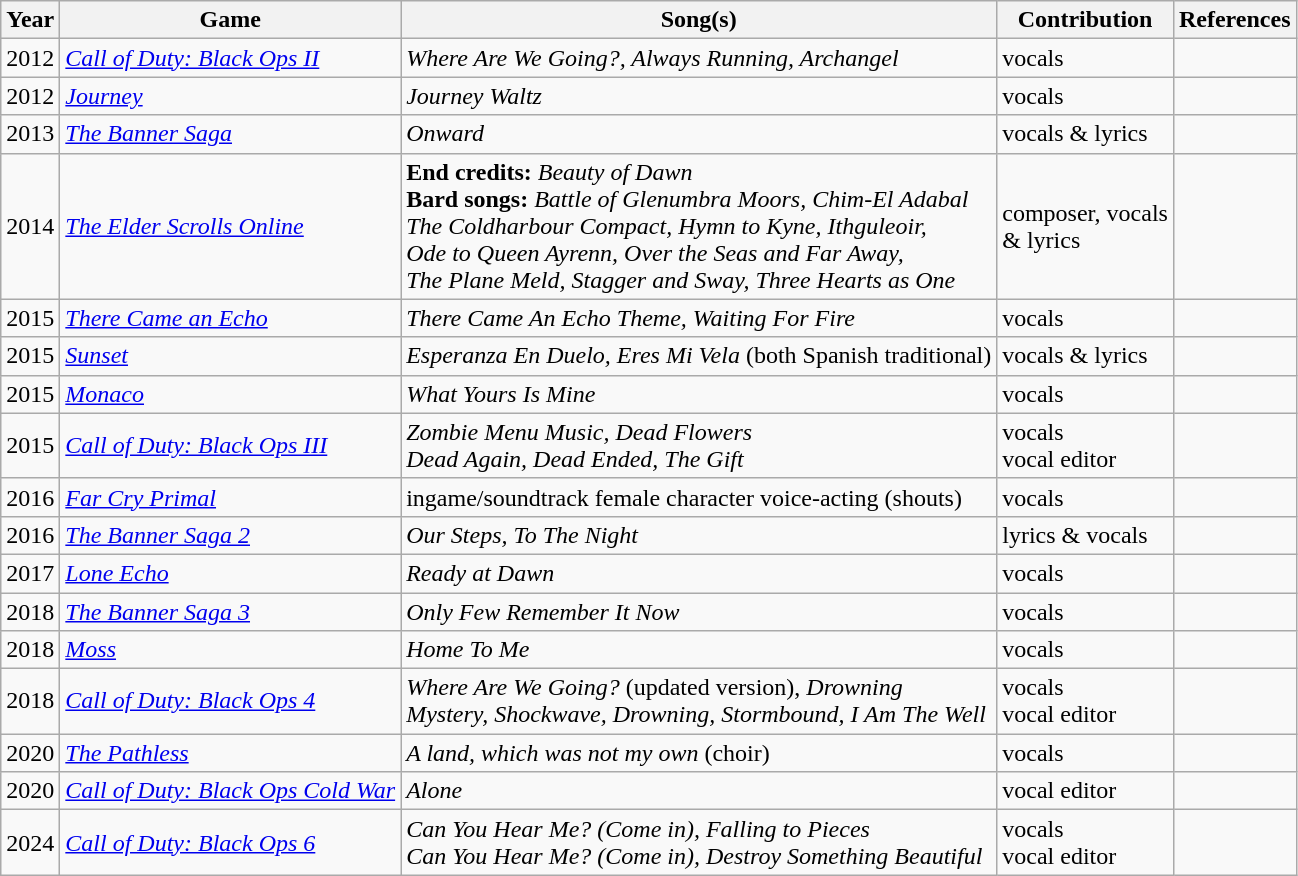<table class="wikitable">
<tr>
<th>Year</th>
<th>Game</th>
<th>Song(s)</th>
<th>Contribution</th>
<th>References</th>
</tr>
<tr>
<td>2012</td>
<td><em><a href='#'>Call of Duty: Black Ops II</a></em></td>
<td><em>Where Are We Going?, Always Running, Archangel</em></td>
<td>vocals</td>
<td></td>
</tr>
<tr>
<td>2012</td>
<td><em><a href='#'>Journey</a></em></td>
<td><em>Journey Waltz</em></td>
<td>vocals</td>
<td></td>
</tr>
<tr>
<td>2013</td>
<td><em><a href='#'>The Banner Saga</a></em></td>
<td><em>Onward</em></td>
<td>vocals & lyrics</td>
<td></td>
</tr>
<tr>
<td>2014</td>
<td><em><a href='#'>The Elder Scrolls Online</a></em></td>
<td><strong>End credits:</strong> <em>Beauty of Dawn</em><br><strong>Bard songs:</strong> <em>Battle of Glenumbra Moors, Chim-El Adabal</em><br><em>The Coldharbour Compact, Hymn to Kyne, Ithguleoir,</em><br><em>Ode to Queen Ayrenn, Over the Seas and Far Away,</em><br><em>The Plane Meld, Stagger and Sway, Three Hearts as One</em></td>
<td>composer, vocals<br>& lyrics</td>
<td></td>
</tr>
<tr>
<td>2015</td>
<td><em><a href='#'>There Came an Echo</a></em></td>
<td><em>There Came An Echo Theme, Waiting For Fire</em></td>
<td>vocals</td>
<td></td>
</tr>
<tr>
<td>2015</td>
<td><em><a href='#'>Sunset</a></em></td>
<td><em>Esperanza En Duelo, Eres Mi Vela</em> (both Spanish traditional)</td>
<td>vocals & lyrics</td>
<td></td>
</tr>
<tr>
<td>2015</td>
<td><em><a href='#'>Monaco</a></em></td>
<td><em>What Yours Is Mine</em></td>
<td>vocals</td>
<td></td>
</tr>
<tr>
<td>2015</td>
<td><em><a href='#'>Call of Duty: Black Ops III</a></em></td>
<td><em>Zombie Menu Music, Dead Flowers</em><br><em>Dead Again, Dead Ended, The Gift</em></td>
<td>vocals<br>vocal editor</td>
<td></td>
</tr>
<tr>
<td>2016</td>
<td><em><a href='#'>Far Cry Primal</a></em></td>
<td>ingame/soundtrack female character voice-acting (shouts)</td>
<td>vocals</td>
<td></td>
</tr>
<tr>
<td>2016</td>
<td><em><a href='#'>The Banner Saga 2</a></em></td>
<td><em>Our Steps, To The Night</em></td>
<td>lyrics & vocals</td>
<td></td>
</tr>
<tr>
<td>2017</td>
<td><em><a href='#'>Lone Echo</a></em></td>
<td><em>Ready at Dawn</em></td>
<td>vocals</td>
<td></td>
</tr>
<tr>
<td>2018</td>
<td><em><a href='#'>The Banner Saga 3</a></em></td>
<td><em>Only Few Remember It Now</em></td>
<td>vocals</td>
<td></td>
</tr>
<tr>
<td>2018</td>
<td><em><a href='#'>Moss</a></em></td>
<td><em>Home To Me</em></td>
<td>vocals</td>
<td></td>
</tr>
<tr>
<td>2018</td>
<td><em><a href='#'>Call of Duty: Black Ops 4</a></em></td>
<td><em>Where Are We Going?</em> (updated version), <em>Drowning</em><br><em>Mystery, Shockwave, Drowning, Stormbound, I Am The Well</em></td>
<td>vocals<br>vocal editor</td>
<td></td>
</tr>
<tr>
<td>2020</td>
<td><em><a href='#'>The Pathless</a></em></td>
<td><em>A land, which was not my own</em> (choir)</td>
<td>vocals</td>
<td></td>
</tr>
<tr>
<td>2020</td>
<td><em><a href='#'>Call of Duty: Black Ops Cold War</a></em></td>
<td><em>Alone</em></td>
<td>vocal editor</td>
<td></td>
</tr>
<tr>
<td>2024</td>
<td><em><a href='#'>Call of Duty: Black Ops 6</a></em></td>
<td><em>Can You Hear Me? (Come in), Falling to Pieces</em><br><em>Can You Hear Me? (Come in), Destroy Something Beautiful</em></td>
<td>vocals<br>vocal editor</td>
<td></td>
</tr>
</table>
